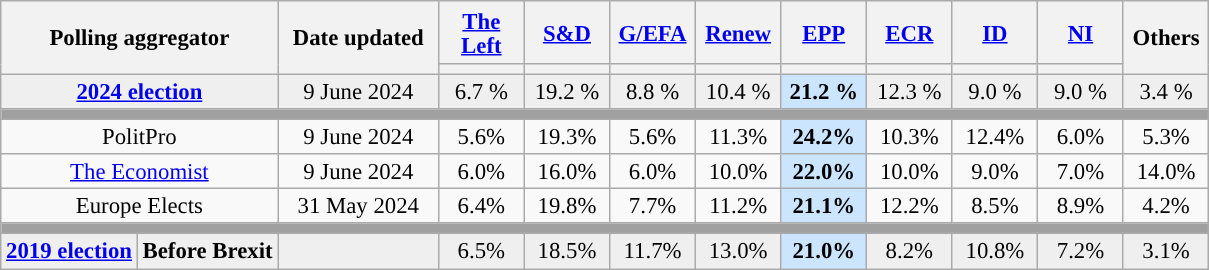<table class="wikitable collapsible" style="text-align:center; font-size:95%; line-height:16px;">
<tr style="height:42px;">
<th colspan="2" rowspan="2">Polling aggregator</th>
<th rowspan="2" style="width:100px;">Date updated</th>
<th class="unsortable" style="width:50px;"><a href='#'>The Left</a></th>
<th class="unsortable" style="width:50px;"><a href='#'>S&D</a></th>
<th class="unsortable" style="width:50px;"><a href='#'>G/EFA</a></th>
<th class="unsortable" style="width:50px;"><a href='#'>Renew</a></th>
<th class="unsortable" style="width:50px;"><a href='#'>EPP</a></th>
<th class="unsortable" style="width:50px;"><a href='#'>ECR</a></th>
<th class="unsortable" style="width:50px;"><a href='#'>ID</a></th>
<th class="unsortable" style="width:50px;"><a href='#'>NI</a></th>
<th rowspan="2" class="unsortable" style="width:50px;">Others</th>
</tr>
<tr>
<th data-sort-type="number" style="color:inherit;background:"></th>
<th data-sort-type="number" style="color:inherit;background:"></th>
<th data-sort-type="number" style="color:inherit;background:"></th>
<th data-sort-type="number" style="color:inherit;background:"></th>
<th data-sort-type="number" style="color:inherit;background:"></th>
<th data-sort-type="number" style="color:inherit;background:"></th>
<th data-sort-type="number" style="color:inherit;background:"></th>
<th data-sort-type="number" style="color:inherit;background:"></th>
</tr>
<tr style="background:#EFEFEF;">
<td colspan="2"><strong><a href='#'>2024 election</a></strong></td>
<td>9 June 2024</td>
<td>6.7 %</td>
<td>19.2 %</td>
<td>8.8 %</td>
<td>10.4 %</td>
<td style="background:#CCE5FF;"><strong>21.2 %</strong></td>
<td>12.3 %</td>
<td>9.0 %</td>
<td>9.0 %</td>
<td>3.4 %</td>
</tr>
<tr>
<td colspan="13" style="background:#A0A0A0"></td>
</tr>
<tr>
<td colspan="2">PolitPro</td>
<td>9 June 2024</td>
<td>5.6%</td>
<td>19.3%</td>
<td>5.6%</td>
<td>11.3%</td>
<td style="background:#CCE5FF;"><strong>24.2%</strong></td>
<td>10.3%</td>
<td>12.4%</td>
<td>6.0%</td>
<td>5.3%</td>
</tr>
<tr>
<td colspan="2"><a href='#'>The Economist</a></td>
<td>9 June 2024</td>
<td>6.0%</td>
<td>16.0%</td>
<td>6.0%</td>
<td>10.0%</td>
<td style="background:#CCE5FF;"><strong>22.0%</strong></td>
<td>10.0%</td>
<td>9.0%</td>
<td>7.0%</td>
<td>14.0%</td>
</tr>
<tr>
<td colspan="2">Europe Elects</td>
<td>31 May 2024</td>
<td>6.4%</td>
<td>19.8%</td>
<td>7.7%</td>
<td>11.2%</td>
<td style="background:#CCE5FF;"><strong>21.1%</strong></td>
<td>12.2%</td>
<td>8.5%</td>
<td>8.9%</td>
<td>4.2%</td>
</tr>
<tr>
<td colspan="13" style="background:#A0A0A0"></td>
</tr>
<tr style="background:#EFEFEF;">
<td rowspan="2"><strong><a href='#'>2019 election</a></strong></td>
</tr>
<tr style="background:#EFEFEF;">
<td><strong>Before Brexit</strong></td>
<td></td>
<td>6.5%</td>
<td>18.5%</td>
<td>11.7%</td>
<td>13.0%</td>
<td style="background:#CCE5FF;"><strong>21.0%</strong></td>
<td>8.2%</td>
<td>10.8%</td>
<td>7.2%</td>
<td>3.1%</td>
</tr>
</table>
